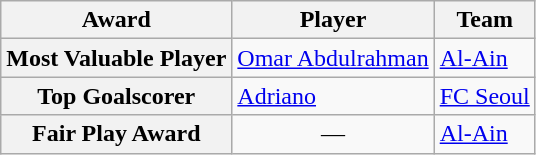<table class="wikitable" style="text-align:center">
<tr>
<th>Award</th>
<th>Player</th>
<th>Team</th>
</tr>
<tr>
<th>Most Valuable Player</th>
<td align=left> <a href='#'>Omar Abdulrahman</a></td>
<td align=left> <a href='#'>Al-Ain</a></td>
</tr>
<tr>
<th>Top Goalscorer</th>
<td align=left> <a href='#'>Adriano</a></td>
<td align=left> <a href='#'>FC Seoul</a></td>
</tr>
<tr>
<th>Fair Play Award</th>
<td>—</td>
<td align=left> <a href='#'>Al-Ain</a></td>
</tr>
</table>
